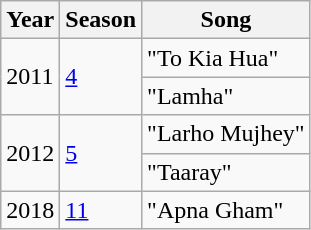<table class="wikitable">
<tr>
<th>Year</th>
<th>Season</th>
<th>Song</th>
</tr>
<tr>
<td rowspan="2">2011</td>
<td rowspan="2"><a href='#'>4</a></td>
<td>"To Kia Hua"</td>
</tr>
<tr>
<td>"Lamha"</td>
</tr>
<tr>
<td rowspan="2">2012</td>
<td rowspan="2"><a href='#'>5</a></td>
<td>"Larho Mujhey"</td>
</tr>
<tr>
<td>"Taaray"</td>
</tr>
<tr>
<td>2018</td>
<td><a href='#'>11</a></td>
<td>"Apna Gham"</td>
</tr>
</table>
